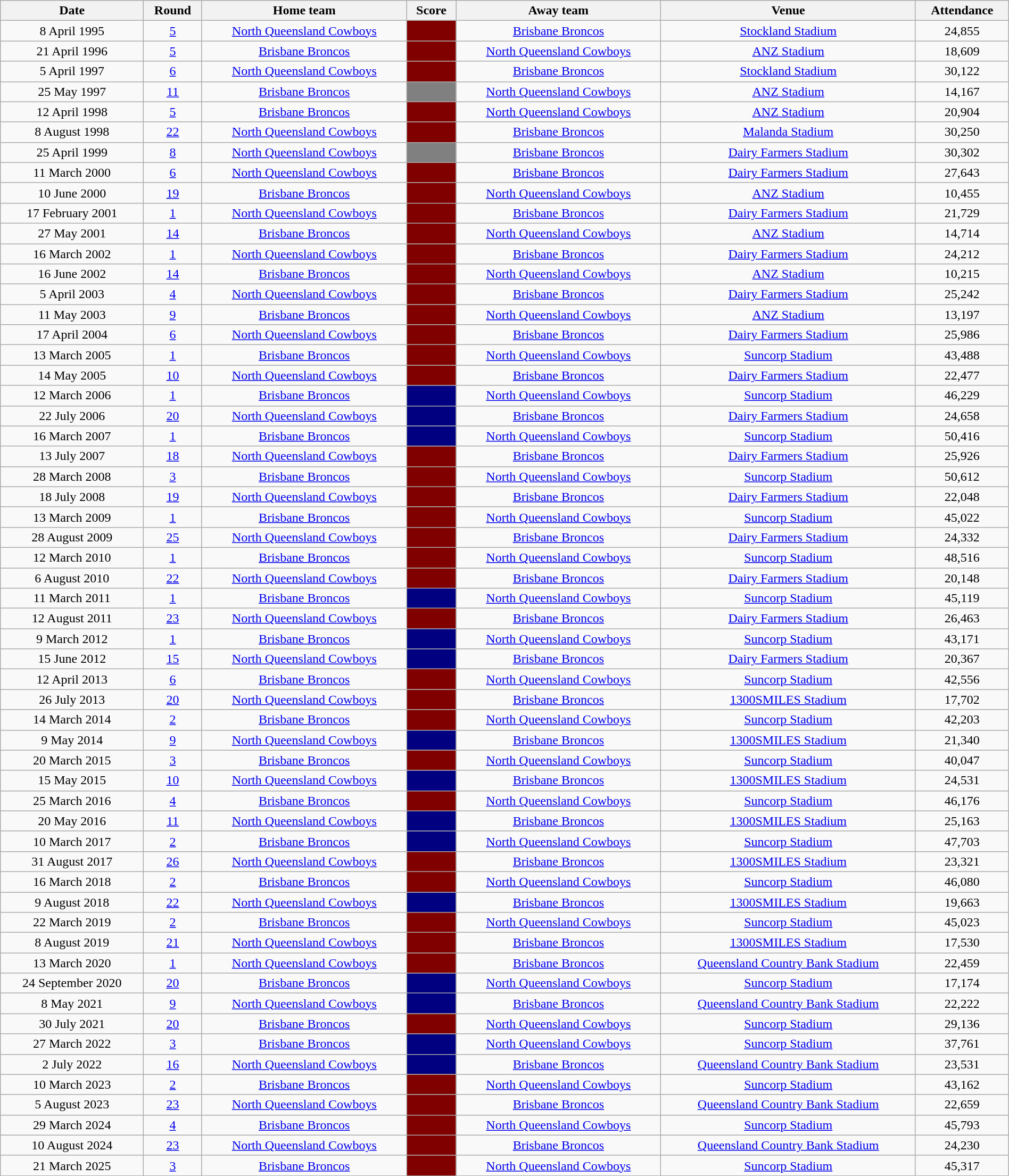<table class="wikitable" style="text-align:center;" width="100%">
<tr>
<th>Date</th>
<th>Round</th>
<th>Home team</th>
<th>Score</th>
<th>Away team</th>
<th>Venue</th>
<th>Attendance</th>
</tr>
<tr>
<td>8 April 1995</td>
<td><a href='#'>5</a></td>
<td> <a href='#'>North Queensland Cowboys</a></td>
<td style="background:maroon"></td>
<td> <a href='#'>Brisbane Broncos</a></td>
<td><a href='#'>Stockland Stadium</a></td>
<td>24,855</td>
</tr>
<tr>
<td>21 April 1996</td>
<td><a href='#'>5</a></td>
<td> <a href='#'>Brisbane Broncos</a></td>
<td style="background:maroon"></td>
<td> <a href='#'>North Queensland Cowboys</a></td>
<td><a href='#'>ANZ Stadium</a></td>
<td>18,609</td>
</tr>
<tr>
<td>5 April 1997</td>
<td><a href='#'>6</a></td>
<td> <a href='#'>North Queensland Cowboys</a></td>
<td style="background:maroon"></td>
<td> <a href='#'>Brisbane Broncos</a></td>
<td><a href='#'>Stockland Stadium</a></td>
<td>30,122</td>
</tr>
<tr>
<td>25 May 1997</td>
<td><a href='#'>11</a></td>
<td> <a href='#'>Brisbane Broncos</a></td>
<td style="background:grey"></td>
<td> <a href='#'>North Queensland Cowboys</a></td>
<td><a href='#'>ANZ Stadium</a></td>
<td>14,167</td>
</tr>
<tr>
<td>12 April 1998</td>
<td><a href='#'>5</a></td>
<td> <a href='#'>Brisbane Broncos</a></td>
<td style="background:maroon"></td>
<td> <a href='#'>North Queensland Cowboys</a></td>
<td><a href='#'>ANZ Stadium</a></td>
<td>20,904</td>
</tr>
<tr>
<td>8 August 1998</td>
<td><a href='#'>22</a></td>
<td> <a href='#'>North Queensland Cowboys</a></td>
<td style="background:maroon"></td>
<td> <a href='#'>Brisbane Broncos</a></td>
<td><a href='#'>Malanda Stadium</a></td>
<td>30,250</td>
</tr>
<tr>
<td>25 April 1999</td>
<td><a href='#'>8</a></td>
<td> <a href='#'>North Queensland Cowboys</a></td>
<td style="background:grey"></td>
<td> <a href='#'>Brisbane Broncos</a></td>
<td><a href='#'>Dairy Farmers Stadium</a></td>
<td>30,302</td>
</tr>
<tr>
<td>11 March 2000</td>
<td><a href='#'>6</a></td>
<td> <a href='#'>North Queensland Cowboys</a></td>
<td style="background:maroon"></td>
<td> <a href='#'>Brisbane Broncos</a></td>
<td><a href='#'>Dairy Farmers Stadium</a></td>
<td>27,643</td>
</tr>
<tr>
<td>10 June 2000</td>
<td><a href='#'>19</a></td>
<td> <a href='#'>Brisbane Broncos</a></td>
<td style="background:maroon"></td>
<td> <a href='#'>North Queensland Cowboys</a></td>
<td><a href='#'>ANZ Stadium</a></td>
<td>10,455</td>
</tr>
<tr>
<td>17 February 2001</td>
<td><a href='#'>1</a></td>
<td> <a href='#'>North Queensland Cowboys</a></td>
<td style="background:maroon"></td>
<td> <a href='#'>Brisbane Broncos</a></td>
<td><a href='#'>Dairy Farmers Stadium</a></td>
<td>21,729</td>
</tr>
<tr>
<td>27 May 2001</td>
<td><a href='#'>14</a></td>
<td> <a href='#'>Brisbane Broncos</a></td>
<td style="background:maroon"></td>
<td> <a href='#'>North Queensland Cowboys</a></td>
<td><a href='#'>ANZ Stadium</a></td>
<td>14,714</td>
</tr>
<tr>
<td>16 March 2002</td>
<td><a href='#'>1</a></td>
<td> <a href='#'>North Queensland Cowboys</a></td>
<td style="background:maroon"></td>
<td> <a href='#'>Brisbane Broncos</a></td>
<td><a href='#'>Dairy Farmers Stadium</a></td>
<td>24,212</td>
</tr>
<tr>
<td>16 June 2002</td>
<td><a href='#'>14</a></td>
<td> <a href='#'>Brisbane Broncos</a></td>
<td style="background:maroon"></td>
<td> <a href='#'>North Queensland Cowboys</a></td>
<td><a href='#'>ANZ Stadium</a></td>
<td>10,215</td>
</tr>
<tr>
<td>5 April 2003</td>
<td><a href='#'>4</a></td>
<td> <a href='#'>North Queensland Cowboys</a></td>
<td style="background:maroon"></td>
<td> <a href='#'>Brisbane Broncos</a></td>
<td><a href='#'>Dairy Farmers Stadium</a></td>
<td>25,242</td>
</tr>
<tr>
<td>11 May 2003</td>
<td><a href='#'>9</a></td>
<td> <a href='#'>Brisbane Broncos</a></td>
<td style="background:maroon"></td>
<td> <a href='#'>North Queensland Cowboys</a></td>
<td><a href='#'>ANZ Stadium</a></td>
<td>13,197</td>
</tr>
<tr>
<td>17 April 2004</td>
<td><a href='#'>6</a></td>
<td> <a href='#'>North Queensland Cowboys</a></td>
<td style="background:maroon"></td>
<td> <a href='#'>Brisbane Broncos</a></td>
<td><a href='#'>Dairy Farmers Stadium</a></td>
<td>25,986</td>
</tr>
<tr>
<td>13 March 2005</td>
<td><a href='#'>1</a></td>
<td> <a href='#'>Brisbane Broncos</a></td>
<td style="background:maroon"></td>
<td> <a href='#'>North Queensland Cowboys</a></td>
<td><a href='#'>Suncorp Stadium</a></td>
<td>43,488</td>
</tr>
<tr>
<td>14 May 2005</td>
<td><a href='#'>10</a></td>
<td> <a href='#'>North Queensland Cowboys</a></td>
<td style="background:maroon"></td>
<td> <a href='#'>Brisbane Broncos</a></td>
<td><a href='#'>Dairy Farmers Stadium</a></td>
<td>22,477</td>
</tr>
<tr>
<td>12 March 2006</td>
<td><a href='#'>1</a></td>
<td> <a href='#'>Brisbane Broncos</a></td>
<td style="background:navy"></td>
<td> <a href='#'>North Queensland Cowboys</a></td>
<td><a href='#'>Suncorp Stadium</a></td>
<td>46,229</td>
</tr>
<tr>
<td>22 July 2006</td>
<td><a href='#'>20</a></td>
<td> <a href='#'>North Queensland Cowboys</a></td>
<td style="background:navy"></td>
<td> <a href='#'>Brisbane Broncos</a></td>
<td><a href='#'>Dairy Farmers Stadium</a></td>
<td>24,658</td>
</tr>
<tr>
<td>16 March 2007</td>
<td><a href='#'>1</a></td>
<td> <a href='#'>Brisbane Broncos</a></td>
<td style="background:navy"></td>
<td> <a href='#'>North Queensland Cowboys</a></td>
<td><a href='#'>Suncorp Stadium</a></td>
<td>50,416</td>
</tr>
<tr>
<td>13 July 2007</td>
<td><a href='#'>18</a></td>
<td> <a href='#'>North Queensland Cowboys</a></td>
<td style="background:maroon"></td>
<td> <a href='#'>Brisbane Broncos</a></td>
<td><a href='#'>Dairy Farmers Stadium</a></td>
<td>25,926</td>
</tr>
<tr>
<td>28 March 2008</td>
<td><a href='#'>3</a></td>
<td> <a href='#'>Brisbane Broncos</a></td>
<td style="background:maroon"></td>
<td> <a href='#'>North Queensland Cowboys</a></td>
<td><a href='#'>Suncorp Stadium</a></td>
<td>50,612</td>
</tr>
<tr>
<td>18 July 2008</td>
<td><a href='#'>19</a></td>
<td> <a href='#'>North Queensland Cowboys</a></td>
<td style="background:maroon"></td>
<td> <a href='#'>Brisbane Broncos</a></td>
<td><a href='#'>Dairy Farmers Stadium</a></td>
<td>22,048</td>
</tr>
<tr>
<td>13 March 2009</td>
<td><a href='#'>1</a></td>
<td> <a href='#'>Brisbane Broncos</a></td>
<td style="background:maroon"></td>
<td> <a href='#'>North Queensland Cowboys</a></td>
<td><a href='#'>Suncorp Stadium</a></td>
<td>45,022</td>
</tr>
<tr>
<td>28 August 2009</td>
<td><a href='#'>25</a></td>
<td> <a href='#'>North Queensland Cowboys</a></td>
<td style="background:maroon"></td>
<td> <a href='#'>Brisbane Broncos</a></td>
<td><a href='#'>Dairy Farmers Stadium</a></td>
<td>24,332</td>
</tr>
<tr>
<td>12 March 2010</td>
<td><a href='#'>1</a></td>
<td> <a href='#'>Brisbane Broncos</a></td>
<td style="background:maroon"></td>
<td> <a href='#'>North Queensland Cowboys</a></td>
<td><a href='#'>Suncorp Stadium</a></td>
<td>48,516</td>
</tr>
<tr>
<td>6 August 2010</td>
<td><a href='#'>22</a></td>
<td> <a href='#'>North Queensland Cowboys</a></td>
<td style="background:maroon"></td>
<td> <a href='#'>Brisbane Broncos</a></td>
<td><a href='#'>Dairy Farmers Stadium</a></td>
<td>20,148</td>
</tr>
<tr>
<td>11 March 2011</td>
<td><a href='#'>1</a></td>
<td> <a href='#'>Brisbane Broncos</a></td>
<td style="background:navy"></td>
<td> <a href='#'>North Queensland Cowboys</a></td>
<td><a href='#'>Suncorp Stadium</a></td>
<td>45,119</td>
</tr>
<tr>
<td>12 August 2011</td>
<td><a href='#'>23</a></td>
<td> <a href='#'>North Queensland Cowboys</a></td>
<td style="background:maroon"></td>
<td> <a href='#'>Brisbane Broncos</a></td>
<td><a href='#'>Dairy Farmers Stadium</a></td>
<td>26,463</td>
</tr>
<tr>
<td>9 March 2012</td>
<td><a href='#'>1</a></td>
<td> <a href='#'>Brisbane Broncos</a></td>
<td style="background:navy"></td>
<td> <a href='#'>North Queensland Cowboys</a></td>
<td><a href='#'>Suncorp Stadium</a></td>
<td>43,171</td>
</tr>
<tr>
<td>15 June 2012</td>
<td><a href='#'>15</a></td>
<td> <a href='#'>North Queensland Cowboys</a></td>
<td style="background:navy"></td>
<td> <a href='#'>Brisbane Broncos</a></td>
<td><a href='#'>Dairy Farmers Stadium</a></td>
<td>20,367</td>
</tr>
<tr>
<td>12 April 2013</td>
<td><a href='#'>6</a></td>
<td> <a href='#'>Brisbane Broncos</a></td>
<td style="background:maroon"></td>
<td> <a href='#'>North Queensland Cowboys</a></td>
<td><a href='#'>Suncorp Stadium</a></td>
<td>42,556</td>
</tr>
<tr>
<td>26 July 2013</td>
<td><a href='#'>20</a></td>
<td> <a href='#'>North Queensland Cowboys</a></td>
<td style="background:maroon"></td>
<td> <a href='#'>Brisbane Broncos</a></td>
<td><a href='#'>1300SMILES Stadium</a></td>
<td>17,702</td>
</tr>
<tr>
<td>14 March 2014</td>
<td><a href='#'>2</a></td>
<td> <a href='#'>Brisbane Broncos</a></td>
<td style="background:maroon"></td>
<td> <a href='#'>North Queensland Cowboys</a></td>
<td><a href='#'>Suncorp Stadium</a></td>
<td>42,203</td>
</tr>
<tr>
<td>9 May 2014</td>
<td><a href='#'>9</a></td>
<td> <a href='#'>North Queensland Cowboys</a></td>
<td style="background:navy"></td>
<td> <a href='#'>Brisbane Broncos</a></td>
<td><a href='#'>1300SMILES Stadium</a></td>
<td>21,340</td>
</tr>
<tr>
<td>20 March 2015</td>
<td><a href='#'>3</a></td>
<td> <a href='#'>Brisbane Broncos</a></td>
<td style="background:maroon"></td>
<td> <a href='#'>North Queensland Cowboys</a></td>
<td><a href='#'>Suncorp Stadium</a></td>
<td>40,047</td>
</tr>
<tr>
<td>15 May 2015</td>
<td><a href='#'>10</a></td>
<td> <a href='#'>North Queensland Cowboys</a></td>
<td style="background:navy"></td>
<td> <a href='#'>Brisbane Broncos</a></td>
<td><a href='#'>1300SMILES Stadium</a></td>
<td>24,531</td>
</tr>
<tr>
<td>25 March 2016</td>
<td><a href='#'>4</a></td>
<td> <a href='#'>Brisbane Broncos</a></td>
<td style="background:maroon"></td>
<td> <a href='#'>North Queensland Cowboys</a></td>
<td><a href='#'>Suncorp Stadium</a></td>
<td>46,176</td>
</tr>
<tr>
<td>20 May 2016</td>
<td><a href='#'>11</a></td>
<td> <a href='#'>North Queensland Cowboys</a></td>
<td style="background:navy"></td>
<td> <a href='#'>Brisbane Broncos</a></td>
<td><a href='#'>1300SMILES Stadium</a></td>
<td>25,163</td>
</tr>
<tr>
<td>10 March 2017</td>
<td><a href='#'>2</a></td>
<td> <a href='#'>Brisbane Broncos</a></td>
<td style="background:navy"></td>
<td> <a href='#'>North Queensland Cowboys</a></td>
<td><a href='#'>Suncorp Stadium</a></td>
<td>47,703</td>
</tr>
<tr>
<td>31 August 2017</td>
<td><a href='#'>26</a></td>
<td> <a href='#'>North Queensland Cowboys</a></td>
<td style="background:maroon"></td>
<td> <a href='#'>Brisbane Broncos</a></td>
<td><a href='#'>1300SMILES Stadium</a></td>
<td>23,321</td>
</tr>
<tr>
<td>16 March 2018</td>
<td><a href='#'>2</a></td>
<td> <a href='#'>Brisbane Broncos</a></td>
<td style="background:maroon"></td>
<td> <a href='#'>North Queensland Cowboys</a></td>
<td><a href='#'>Suncorp Stadium</a></td>
<td>46,080</td>
</tr>
<tr>
<td>9 August 2018</td>
<td><a href='#'>22</a></td>
<td> <a href='#'>North Queensland Cowboys</a></td>
<td style="background:navy"></td>
<td> <a href='#'>Brisbane Broncos</a></td>
<td><a href='#'>1300SMILES Stadium</a></td>
<td>19,663</td>
</tr>
<tr>
<td>22 March 2019</td>
<td><a href='#'>2</a></td>
<td> <a href='#'>Brisbane Broncos</a></td>
<td style="background:maroon"></td>
<td> <a href='#'>North Queensland Cowboys</a></td>
<td><a href='#'>Suncorp Stadium</a></td>
<td>45,023</td>
</tr>
<tr>
<td>8 August 2019</td>
<td><a href='#'>21</a></td>
<td> <a href='#'>North Queensland Cowboys</a></td>
<td style="background:maroon"></td>
<td> <a href='#'>Brisbane Broncos</a></td>
<td><a href='#'>1300SMILES Stadium</a></td>
<td>17,530</td>
</tr>
<tr>
<td>13 March 2020</td>
<td><a href='#'>1</a></td>
<td> <a href='#'>North Queensland Cowboys</a></td>
<td style="background:maroon"></td>
<td> <a href='#'>Brisbane Broncos</a></td>
<td><a href='#'>Queensland Country Bank Stadium</a></td>
<td>22,459</td>
</tr>
<tr>
<td>24 September 2020</td>
<td><a href='#'>20</a></td>
<td> <a href='#'>Brisbane Broncos</a></td>
<td style="background:navy"></td>
<td> <a href='#'>North Queensland Cowboys</a></td>
<td><a href='#'>Suncorp Stadium</a></td>
<td>17,174</td>
</tr>
<tr>
<td>8 May 2021</td>
<td><a href='#'>9</a></td>
<td> <a href='#'>North Queensland Cowboys</a></td>
<td style="background:navy"></td>
<td> <a href='#'>Brisbane Broncos</a></td>
<td><a href='#'>Queensland Country Bank Stadium</a></td>
<td>22,222</td>
</tr>
<tr>
<td>30 July 2021</td>
<td><a href='#'>20</a></td>
<td> <a href='#'>Brisbane Broncos</a></td>
<td style="background:maroon"></td>
<td> <a href='#'>North Queensland Cowboys</a></td>
<td><a href='#'>Suncorp Stadium</a></td>
<td>29,136</td>
</tr>
<tr>
<td>27 March 2022</td>
<td><a href='#'>3</a></td>
<td> <a href='#'>Brisbane Broncos</a></td>
<td style="background:navy"></td>
<td> <a href='#'>North Queensland Cowboys</a></td>
<td><a href='#'>Suncorp Stadium</a></td>
<td>37,761</td>
</tr>
<tr>
<td>2 July 2022</td>
<td><a href='#'>16</a></td>
<td> <a href='#'>North Queensland Cowboys</a></td>
<td style="background:navy"></td>
<td> <a href='#'>Brisbane Broncos</a></td>
<td><a href='#'>Queensland Country Bank Stadium</a></td>
<td>23,531</td>
</tr>
<tr>
<td>10 March 2023</td>
<td><a href='#'>2</a></td>
<td> <a href='#'>Brisbane Broncos</a></td>
<td style="background:maroon"></td>
<td> <a href='#'>North Queensland Cowboys</a></td>
<td><a href='#'>Suncorp Stadium</a></td>
<td>43,162</td>
</tr>
<tr>
<td>5 August 2023</td>
<td><a href='#'>23</a></td>
<td> <a href='#'>North Queensland Cowboys</a></td>
<td style="background:maroon"></td>
<td> <a href='#'>Brisbane Broncos</a></td>
<td><a href='#'>Queensland Country Bank Stadium</a></td>
<td>22,659</td>
</tr>
<tr>
<td>29 March 2024</td>
<td><a href='#'>4</a></td>
<td> <a href='#'>Brisbane Broncos</a></td>
<td style="background:maroon"></td>
<td> <a href='#'>North Queensland Cowboys</a></td>
<td><a href='#'>Suncorp Stadium</a></td>
<td>45,793</td>
</tr>
<tr>
<td>10 August 2024</td>
<td><a href='#'>23</a></td>
<td> <a href='#'>North Queensland Cowboys</a></td>
<td style="background:maroon"></td>
<td> <a href='#'>Brisbane Broncos</a></td>
<td><a href='#'>Queensland Country Bank Stadium</a></td>
<td>24,230</td>
</tr>
<tr>
<td>21 March 2025</td>
<td><a href='#'>3</a></td>
<td> <a href='#'>Brisbane Broncos</a></td>
<td style="background:maroon"></td>
<td> <a href='#'>North Queensland Cowboys</a></td>
<td><a href='#'>Suncorp Stadium</a></td>
<td>45,317</td>
</tr>
</table>
